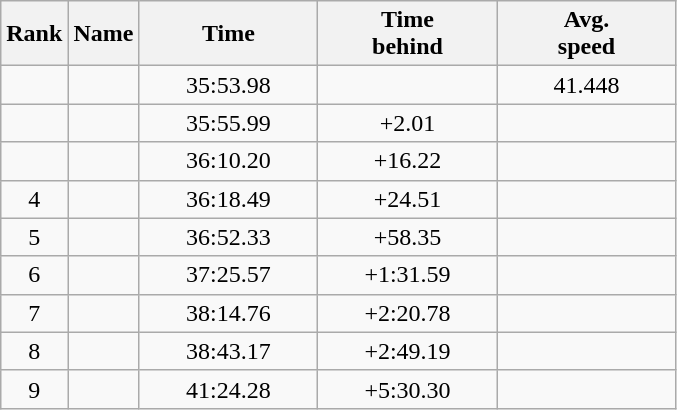<table class="wikitable" style="text-align:center;">
<tr>
<th>Rank</th>
<th style="width:"15em">Name</th>
<th style="width:7em">Time</th>
<th style="width:7em">Time<br>behind</th>
<th style="width:7em">Avg.<br>speed</th>
</tr>
<tr>
<td></td>
<td align=left></td>
<td>35:53.98</td>
<td></td>
<td>41.448</td>
</tr>
<tr>
<td></td>
<td align=left></td>
<td>35:55.99</td>
<td>+2.01</td>
<td></td>
</tr>
<tr>
<td></td>
<td align=left></td>
<td>36:10.20</td>
<td>+16.22</td>
<td></td>
</tr>
<tr>
<td>4</td>
<td align=left></td>
<td>36:18.49</td>
<td>+24.51</td>
<td></td>
</tr>
<tr>
<td>5</td>
<td align=left></td>
<td>36:52.33</td>
<td>+58.35</td>
<td></td>
</tr>
<tr>
<td>6</td>
<td align=left></td>
<td>37:25.57</td>
<td>+1:31.59</td>
<td></td>
</tr>
<tr>
<td>7</td>
<td align=left></td>
<td>38:14.76</td>
<td>+2:20.78</td>
<td></td>
</tr>
<tr>
<td>8</td>
<td align=left></td>
<td>38:43.17</td>
<td>+2:49.19</td>
<td></td>
</tr>
<tr>
<td>9</td>
<td align=left></td>
<td>41:24.28</td>
<td>+5:30.30</td>
<td></td>
</tr>
</table>
